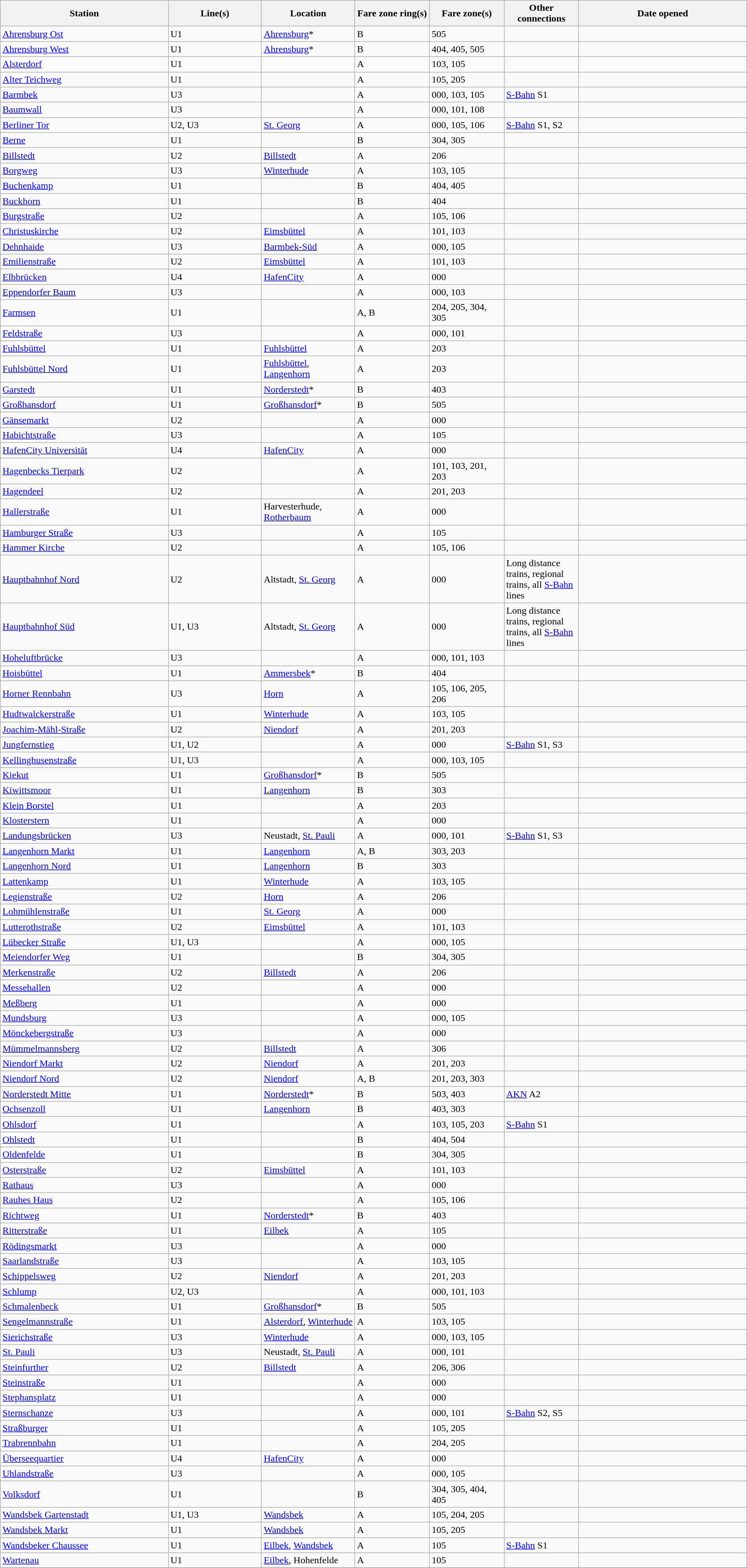<table class="wikitable sortable">
<tr>
<th width="18%">Station</th>
<th width="10%">Line(s)</th>
<th width="10%">Location</th>
<th width="08%">Fare zone ring(s)</th>
<th width="08%">Fare zone(s)</th>
<th width="08%">Other connections</th>
<th width="18%">Date opened</th>
</tr>
<tr>
<td><a href='#'>Ahrensburg Ost</a></td>
<td>U1</td>
<td><a href='#'>Ahrensburg</a>*</td>
<td>B</td>
<td>505</td>
<td></td>
<td></td>
</tr>
<tr>
<td><a href='#'>Ahrensburg West</a></td>
<td>U1</td>
<td><a href='#'>Ahrensburg</a>*</td>
<td>B</td>
<td>404, 405, 505</td>
<td></td>
<td></td>
</tr>
<tr>
<td><a href='#'>Alsterdorf</a></td>
<td>U1</td>
<td></td>
<td>A</td>
<td>103, 105</td>
<td></td>
<td></td>
</tr>
<tr>
<td><a href='#'>Alter Teichweg</a></td>
<td>U1</td>
<td></td>
<td>A</td>
<td>105, 205</td>
<td></td>
<td></td>
</tr>
<tr>
<td><a href='#'>Barmbek</a></td>
<td>U3</td>
<td></td>
<td>A</td>
<td>000, 103, 105</td>
<td><a href='#'>S-Bahn</a> S1</td>
<td></td>
</tr>
<tr>
<td><a href='#'>Baumwall</a></td>
<td>U3</td>
<td></td>
<td>A</td>
<td>000, 101, 108</td>
<td></td>
<td></td>
</tr>
<tr>
<td><a href='#'>Berliner Tor</a></td>
<td>U2, U3</td>
<td><a href='#'>St. Georg</a></td>
<td>A</td>
<td>000, 105, 106</td>
<td><a href='#'>S-Bahn</a> S1, S2</td>
<td></td>
</tr>
<tr>
<td><a href='#'>Berne</a></td>
<td>U1</td>
<td></td>
<td>B</td>
<td>304, 305</td>
<td></td>
<td></td>
</tr>
<tr>
<td><a href='#'>Billstedt</a></td>
<td>U2</td>
<td><a href='#'>Billstedt</a></td>
<td>A</td>
<td>206</td>
<td></td>
<td></td>
</tr>
<tr>
<td><a href='#'>Borgweg</a></td>
<td>U3</td>
<td><a href='#'>Winterhude</a></td>
<td>A</td>
<td>103, 105</td>
<td></td>
<td></td>
</tr>
<tr>
<td><a href='#'>Buchenkamp</a></td>
<td>U1</td>
<td></td>
<td>B</td>
<td>404, 405</td>
<td></td>
<td></td>
</tr>
<tr>
<td><a href='#'>Buckhorn</a></td>
<td>U1</td>
<td></td>
<td>B</td>
<td>404</td>
<td></td>
<td></td>
</tr>
<tr>
<td><a href='#'>Burgstraße</a></td>
<td>U2</td>
<td></td>
<td>A</td>
<td>105, 106</td>
<td></td>
<td></td>
</tr>
<tr>
<td><a href='#'>Christuskirche</a></td>
<td>U2</td>
<td><a href='#'>Eimsbüttel</a></td>
<td>A</td>
<td>101, 103</td>
<td></td>
<td></td>
</tr>
<tr>
<td><a href='#'>Dehnhaide</a></td>
<td>U3</td>
<td><a href='#'>Barmbek-Süd</a></td>
<td>A</td>
<td>000, 105</td>
<td></td>
<td></td>
</tr>
<tr>
<td><a href='#'>Emilienstraße</a></td>
<td>U2</td>
<td><a href='#'>Eimsbüttel</a></td>
<td>A</td>
<td>101, 103</td>
<td></td>
<td></td>
</tr>
<tr>
<td><a href='#'>Elbbrücken</a></td>
<td>U4</td>
<td><a href='#'>HafenCity</a></td>
<td>A</td>
<td>000</td>
<td></td>
<td></td>
</tr>
<tr>
<td><a href='#'>Eppendorfer Baum</a></td>
<td>U3</td>
<td></td>
<td>A</td>
<td>000, 103</td>
<td></td>
<td></td>
</tr>
<tr>
<td><a href='#'>Farmsen</a></td>
<td>U1</td>
<td></td>
<td>A, B</td>
<td>204, 205, 304, 305</td>
<td></td>
<td></td>
</tr>
<tr>
<td><a href='#'>Feldstraße</a></td>
<td>U3</td>
<td></td>
<td>A</td>
<td>000, 101</td>
<td></td>
<td></td>
</tr>
<tr>
<td><a href='#'>Fuhlsbüttel</a></td>
<td>U1</td>
<td><a href='#'>Fuhlsbüttel</a></td>
<td>A</td>
<td>203</td>
<td></td>
<td></td>
</tr>
<tr>
<td><a href='#'>Fuhlsbüttel Nord</a></td>
<td>U1</td>
<td><a href='#'>Fuhlsbüttel</a>, <a href='#'>Langenhorn</a></td>
<td>A</td>
<td>203</td>
<td></td>
<td></td>
</tr>
<tr>
<td><a href='#'>Garstedt</a></td>
<td>U1</td>
<td><a href='#'>Norderstedt</a>*</td>
<td>B</td>
<td>403</td>
<td></td>
<td></td>
</tr>
<tr>
<td><a href='#'>Großhansdorf</a></td>
<td>U1</td>
<td><a href='#'>Großhansdorf</a>*</td>
<td>B</td>
<td>505</td>
<td></td>
<td></td>
</tr>
<tr>
<td><a href='#'>Gänsemarkt</a></td>
<td>U2</td>
<td></td>
<td>A</td>
<td>000</td>
<td></td>
<td></td>
</tr>
<tr>
<td><a href='#'>Habichtstraße</a></td>
<td>U3</td>
<td></td>
<td>A</td>
<td>105</td>
<td></td>
<td></td>
</tr>
<tr>
<td><a href='#'>HafenCity Universität</a></td>
<td>U4</td>
<td><a href='#'>HafenCity</a></td>
<td>A</td>
<td>000</td>
<td></td>
<td></td>
</tr>
<tr>
<td><a href='#'>Hagenbecks Tierpark</a></td>
<td>U2</td>
<td></td>
<td>A</td>
<td>101, 103, 201, 203</td>
<td></td>
<td></td>
</tr>
<tr>
<td><a href='#'>Hagendeel</a></td>
<td>U2</td>
<td></td>
<td>A</td>
<td>201, 203</td>
<td></td>
<td></td>
</tr>
<tr>
<td><a href='#'>Hallerstraße</a></td>
<td>U1</td>
<td>Harvesterhude, <a href='#'>Rotherbaum</a></td>
<td>A</td>
<td>000</td>
<td></td>
<td></td>
</tr>
<tr>
<td><a href='#'>Hamburger Straße</a></td>
<td>U3</td>
<td></td>
<td>A</td>
<td>105</td>
<td></td>
<td></td>
</tr>
<tr>
<td><a href='#'>Hammer Kirche</a></td>
<td>U2</td>
<td></td>
<td>A</td>
<td>105, 106</td>
<td></td>
<td></td>
</tr>
<tr>
<td><a href='#'>Hauptbahnhof Nord</a></td>
<td>U2</td>
<td>Altstadt, <a href='#'>St. Georg</a></td>
<td>A</td>
<td>000</td>
<td>Long distance trains, regional trains, all <a href='#'>S-Bahn</a> lines</td>
<td></td>
</tr>
<tr>
<td><a href='#'>Hauptbahnhof Süd</a></td>
<td>U1, U3</td>
<td>Altstadt, <a href='#'>St. Georg</a></td>
<td>A</td>
<td>000</td>
<td>Long distance trains, regional trains, all <a href='#'>S-Bahn</a> lines</td>
<td></td>
</tr>
<tr>
<td><a href='#'>Hoheluftbrücke</a></td>
<td>U3</td>
<td></td>
<td>A</td>
<td>000, 101, 103</td>
<td></td>
<td></td>
</tr>
<tr>
<td><a href='#'>Hoisbüttel</a></td>
<td>U1</td>
<td><a href='#'>Ammersbek</a>*</td>
<td>B</td>
<td>404</td>
<td></td>
<td></td>
</tr>
<tr>
<td><a href='#'>Horner Rennbahn</a></td>
<td>U3</td>
<td><a href='#'>Horn</a></td>
<td>A</td>
<td>105, 106, 205, 206</td>
<td></td>
<td></td>
</tr>
<tr>
<td><a href='#'>Hudtwalckerstraße</a></td>
<td>U1</td>
<td><a href='#'>Winterhude</a></td>
<td>A</td>
<td>103, 105</td>
<td></td>
<td></td>
</tr>
<tr>
<td><a href='#'>Joachim-Mähl-Straße</a></td>
<td>U2</td>
<td><a href='#'>Niendorf</a></td>
<td>A</td>
<td>201, 203</td>
<td></td>
<td></td>
</tr>
<tr>
<td><a href='#'>Jungfernstieg</a></td>
<td>U1, U2</td>
<td></td>
<td>A</td>
<td>000</td>
<td><a href='#'>S-Bahn</a> S1, S3</td>
<td></td>
</tr>
<tr>
<td><a href='#'>Kellinghusenstraße</a></td>
<td>U1, U3</td>
<td></td>
<td>A</td>
<td>000, 103, 105</td>
<td></td>
<td></td>
</tr>
<tr>
<td><a href='#'>Kiekut</a></td>
<td>U1</td>
<td><a href='#'>Großhansdorf</a>*</td>
<td>B</td>
<td>505</td>
<td></td>
<td></td>
</tr>
<tr>
<td><a href='#'>Kiwittsmoor</a></td>
<td>U1</td>
<td><a href='#'>Langenhorn</a></td>
<td>B</td>
<td>303</td>
<td></td>
<td></td>
</tr>
<tr>
<td><a href='#'>Klein Borstel</a></td>
<td>U1</td>
<td></td>
<td>A</td>
<td>203</td>
<td></td>
<td></td>
</tr>
<tr>
<td><a href='#'>Klosterstern</a></td>
<td>U1</td>
<td></td>
<td>A</td>
<td>000</td>
<td></td>
<td></td>
</tr>
<tr>
<td><a href='#'>Landungsbrücken</a></td>
<td>U3</td>
<td>Neustadt, <a href='#'>St. Pauli</a></td>
<td>A</td>
<td>000, 101</td>
<td><a href='#'>S-Bahn</a> S1, S3</td>
<td></td>
</tr>
<tr>
<td><a href='#'>Langenhorn Markt</a></td>
<td>U1</td>
<td><a href='#'>Langenhorn</a></td>
<td>A, B</td>
<td>303, 203</td>
<td></td>
<td></td>
</tr>
<tr>
<td><a href='#'>Langenhorn Nord</a></td>
<td>U1</td>
<td><a href='#'>Langenhorn</a></td>
<td>B</td>
<td>303</td>
<td></td>
<td></td>
</tr>
<tr>
<td><a href='#'>Lattenkamp</a></td>
<td>U1</td>
<td><a href='#'>Winterhude</a></td>
<td>A</td>
<td>103, 105</td>
<td></td>
<td></td>
</tr>
<tr>
<td><a href='#'>Legienstraße</a></td>
<td>U2</td>
<td><a href='#'>Horn</a></td>
<td>A</td>
<td>206</td>
<td></td>
<td></td>
</tr>
<tr>
<td><a href='#'>Lohmühlenstraße</a></td>
<td>U1</td>
<td><a href='#'>St. Georg</a></td>
<td>A</td>
<td>000</td>
<td></td>
<td></td>
</tr>
<tr>
<td><a href='#'>Lutterothstraße</a></td>
<td>U2</td>
<td><a href='#'>Eimsbüttel</a></td>
<td>A</td>
<td>101, 103</td>
<td></td>
<td></td>
</tr>
<tr>
<td><a href='#'>Lübecker Straße</a></td>
<td>U1, U3</td>
<td></td>
<td>A</td>
<td>000, 105</td>
<td></td>
<td></td>
</tr>
<tr>
<td><a href='#'>Meiendorfer Weg</a></td>
<td>U1</td>
<td></td>
<td>B</td>
<td>304, 305</td>
<td></td>
<td></td>
</tr>
<tr>
<td><a href='#'>Merkenstraße</a></td>
<td>U2</td>
<td><a href='#'>Billstedt</a></td>
<td>A</td>
<td>206</td>
<td></td>
<td></td>
</tr>
<tr>
<td><a href='#'>Messehallen</a></td>
<td>U2</td>
<td></td>
<td>A</td>
<td>000</td>
<td></td>
<td></td>
</tr>
<tr>
<td><a href='#'>Meßberg</a></td>
<td>U1</td>
<td></td>
<td>A</td>
<td>000</td>
<td></td>
<td></td>
</tr>
<tr>
<td><a href='#'>Mundsburg</a></td>
<td>U3</td>
<td></td>
<td>A</td>
<td>000, 105</td>
<td></td>
<td></td>
</tr>
<tr>
<td><a href='#'>Mönckebergstraße</a></td>
<td>U3</td>
<td></td>
<td>A</td>
<td>000</td>
<td></td>
<td></td>
</tr>
<tr>
<td><a href='#'>Mümmelmannsberg</a></td>
<td>U2</td>
<td><a href='#'>Billstedt</a></td>
<td>A</td>
<td>306</td>
<td></td>
<td></td>
</tr>
<tr>
<td><a href='#'>Niendorf Markt</a></td>
<td>U2</td>
<td><a href='#'>Niendorf</a></td>
<td>A</td>
<td>201, 203</td>
<td></td>
<td></td>
</tr>
<tr>
<td><a href='#'>Niendorf Nord</a></td>
<td>U2</td>
<td><a href='#'>Niendorf</a></td>
<td>A, B</td>
<td>201, 203, 303</td>
<td></td>
<td></td>
</tr>
<tr>
<td><a href='#'>Norderstedt Mitte</a></td>
<td>U1</td>
<td><a href='#'>Norderstedt</a>*</td>
<td>B</td>
<td>503, 403</td>
<td><a href='#'>AKN</a> A2</td>
<td></td>
</tr>
<tr>
<td><a href='#'>Ochsenzoll</a></td>
<td>U1</td>
<td><a href='#'>Langenhorn</a></td>
<td>B</td>
<td>403, 303</td>
<td></td>
<td></td>
</tr>
<tr>
<td><a href='#'>Ohlsdorf</a></td>
<td>U1</td>
<td></td>
<td>A</td>
<td>103, 105, 203</td>
<td><a href='#'>S-Bahn</a> S1</td>
<td></td>
</tr>
<tr>
<td><a href='#'>Ohlstedt</a></td>
<td>U1</td>
<td></td>
<td>B</td>
<td>404, 504</td>
<td></td>
<td></td>
</tr>
<tr>
<td><a href='#'>Oldenfelde</a></td>
<td>U1</td>
<td></td>
<td>B</td>
<td>304, 305</td>
<td></td>
<td></td>
</tr>
<tr>
<td><a href='#'>Osterstraße</a></td>
<td>U2</td>
<td><a href='#'>Eimsbüttel</a></td>
<td>A</td>
<td>101, 103</td>
<td></td>
<td></td>
</tr>
<tr>
<td><a href='#'>Rathaus</a></td>
<td>U3</td>
<td></td>
<td>A</td>
<td>000</td>
<td></td>
<td></td>
</tr>
<tr>
<td><a href='#'>Rauhes Haus</a></td>
<td>U2</td>
<td></td>
<td>A</td>
<td>105, 106</td>
<td></td>
<td></td>
</tr>
<tr>
<td><a href='#'>Richtweg</a></td>
<td>U1</td>
<td><a href='#'>Norderstedt</a>*</td>
<td>B</td>
<td>403</td>
<td></td>
<td></td>
</tr>
<tr>
<td><a href='#'>Ritterstraße</a></td>
<td>U1</td>
<td><a href='#'>Eilbek</a></td>
<td>A</td>
<td>105</td>
<td></td>
<td></td>
</tr>
<tr>
<td><a href='#'>Rödingsmarkt</a></td>
<td>U3</td>
<td></td>
<td>A</td>
<td>000</td>
<td></td>
<td></td>
</tr>
<tr>
<td><a href='#'>Saarlandstraße</a></td>
<td>U3</td>
<td></td>
<td>A</td>
<td>103, 105</td>
<td></td>
<td></td>
</tr>
<tr>
<td><a href='#'>Schippelsweg</a></td>
<td>U2</td>
<td><a href='#'>Niendorf</a></td>
<td>A</td>
<td>201, 203</td>
<td></td>
<td></td>
</tr>
<tr>
<td><a href='#'>Schlump</a></td>
<td>U2, U3</td>
<td></td>
<td>A</td>
<td>000, 101, 103</td>
<td></td>
<td></td>
</tr>
<tr>
<td><a href='#'>Schmalenbeck</a></td>
<td>U1</td>
<td><a href='#'>Großhansdorf</a>*</td>
<td>B</td>
<td>505</td>
<td></td>
<td></td>
</tr>
<tr>
<td><a href='#'>Sengelmannstraße</a></td>
<td>U1</td>
<td><a href='#'>Alsterdorf</a>, <a href='#'>Winterhude</a></td>
<td>A</td>
<td>103, 105</td>
<td></td>
<td></td>
</tr>
<tr>
<td><a href='#'>Sierichstraße</a></td>
<td>U3</td>
<td><a href='#'>Winterhude</a></td>
<td>A</td>
<td>000, 103, 105</td>
<td></td>
<td></td>
</tr>
<tr>
<td><a href='#'>St. Pauli</a></td>
<td>U3</td>
<td>Neustadt, <a href='#'>St. Pauli</a></td>
<td>A</td>
<td>000, 101</td>
<td></td>
<td></td>
</tr>
<tr>
<td><a href='#'>Steinfurther</a></td>
<td>U2</td>
<td><a href='#'>Billstedt</a></td>
<td>A</td>
<td>206, 306</td>
<td></td>
<td></td>
</tr>
<tr>
<td><a href='#'>Steinstraße</a></td>
<td>U1</td>
<td></td>
<td>A</td>
<td>000</td>
<td></td>
<td></td>
</tr>
<tr>
<td><a href='#'>Stephansplatz</a></td>
<td>U1</td>
<td></td>
<td>A</td>
<td>000</td>
<td></td>
<td></td>
</tr>
<tr>
<td><a href='#'>Sternschanze</a></td>
<td>U3</td>
<td></td>
<td>A</td>
<td>000, 101</td>
<td><a href='#'>S-Bahn</a> S2, S5</td>
<td></td>
</tr>
<tr>
<td><a href='#'>Straßburger</a></td>
<td>U1</td>
<td></td>
<td>A</td>
<td>105, 205</td>
<td></td>
<td></td>
</tr>
<tr>
<td><a href='#'>Trabrennbahn</a></td>
<td>U1</td>
<td></td>
<td>A</td>
<td>204, 205</td>
<td></td>
<td></td>
</tr>
<tr>
<td><a href='#'>Überseequartier</a></td>
<td>U4</td>
<td><a href='#'>HafenCity</a></td>
<td>A</td>
<td>000</td>
<td></td>
<td></td>
</tr>
<tr>
<td><a href='#'>Uhlandstraße</a></td>
<td>U3</td>
<td></td>
<td>A</td>
<td>000, 105</td>
<td></td>
<td></td>
</tr>
<tr>
<td><a href='#'>Volksdorf</a></td>
<td>U1</td>
<td></td>
<td>B</td>
<td>304, 305, 404, 405</td>
<td></td>
<td></td>
</tr>
<tr>
<td><a href='#'>Wandsbek Gartenstadt</a></td>
<td>U1, U3</td>
<td><a href='#'>Wandsbek</a></td>
<td>A</td>
<td>105, 204, 205</td>
<td></td>
<td></td>
</tr>
<tr>
<td><a href='#'>Wandsbek Markt</a></td>
<td>U1</td>
<td><a href='#'>Wandsbek</a></td>
<td>A</td>
<td>105, 205</td>
<td></td>
<td></td>
</tr>
<tr>
<td><a href='#'>Wandsbeker Chaussee</a></td>
<td>U1</td>
<td><a href='#'>Eilbek</a>, <a href='#'>Wandsbek</a></td>
<td>A</td>
<td>105</td>
<td><a href='#'>S-Bahn</a> S1</td>
<td></td>
</tr>
<tr>
<td><a href='#'>Wartenau</a></td>
<td>U1</td>
<td><a href='#'>Eilbek</a>, Hohenfelde</td>
<td>A</td>
<td>105</td>
<td></td>
<td></td>
</tr>
<tr>
</tr>
</table>
